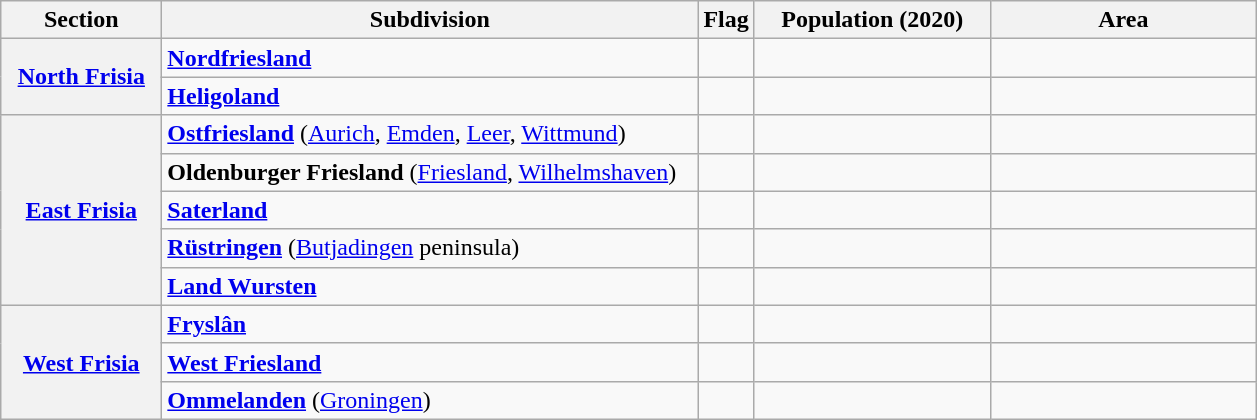<table class="wikitable sortable" style="text-align:center;">
<tr>
<th scope="col" width="100px">Section</th>
<th scope="col" width="350px">Subdivision</th>
<th scope="col" class="unsortable">Flag</th>
<th scope="col" width="150px">Population (2020)</th>
<th scope="col" width="170px">Area</th>
</tr>
<tr>
<th scope="row" rowspan="2"><a href='#'>North Frisia</a></th>
<td style="text-align:left;"><strong><a href='#'>Nordfriesland</a></strong></td>
<td></td>
<td></td>
<td></td>
</tr>
<tr>
<td style="text-align:left;"><strong><a href='#'>Heligoland</a></strong></td>
<td></td>
<td></td>
<td></td>
</tr>
<tr>
<th scope="row" rowspan="5"><a href='#'>East Frisia</a></th>
<td style="text-align:left;"><strong><a href='#'>Ostfriesland</a></strong> (<a href='#'>Aurich</a>, <a href='#'>Emden</a>, <a href='#'>Leer</a>, <a href='#'>Wittmund</a>)</td>
<td></td>
<td></td>
<td></td>
</tr>
<tr>
<td style="text-align:left;"><strong>Oldenburger Friesland</strong> (<a href='#'>Friesland</a>, <a href='#'>Wilhelmshaven</a>)</td>
<td></td>
<td></td>
<td></td>
</tr>
<tr>
<td style="text-align:left;"><strong><a href='#'>Saterland</a></strong></td>
<td></td>
<td></td>
<td></td>
</tr>
<tr>
<td style="text-align:left;"><strong><a href='#'>Rüstringen</a></strong> (<a href='#'>Butjadingen</a> peninsula)</td>
<td></td>
<td></td>
<td></td>
</tr>
<tr>
<td style="text-align:left;"><strong><a href='#'>Land Wursten</a></strong></td>
<td></td>
<td></td>
<td></td>
</tr>
<tr>
<th scope="row" rowspan="3"><a href='#'>West Frisia</a></th>
<td style="text-align:left;"><strong><a href='#'>Fryslân</a></strong></td>
<td></td>
<td></td>
<td></td>
</tr>
<tr>
<td style="text-align:left;"><strong><a href='#'>West Friesland</a></strong></td>
<td></td>
<td></td>
<td></td>
</tr>
<tr>
<td style="text-align:left;"><strong><a href='#'>Ommelanden</a></strong> (<a href='#'>Groningen</a>)</td>
<td></td>
<td></td>
<td></td>
</tr>
</table>
